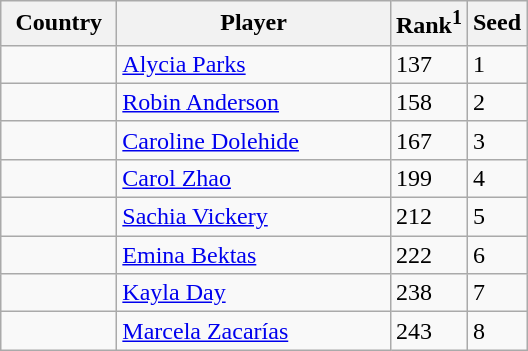<table class="sortable wikitable">
<tr>
<th width="70">Country</th>
<th width="175">Player</th>
<th>Rank<sup>1</sup></th>
<th>Seed</th>
</tr>
<tr>
<td></td>
<td><a href='#'>Alycia Parks</a></td>
<td>137</td>
<td>1</td>
</tr>
<tr>
<td></td>
<td><a href='#'>Robin Anderson</a></td>
<td>158</td>
<td>2</td>
</tr>
<tr>
<td></td>
<td><a href='#'>Caroline Dolehide</a></td>
<td>167</td>
<td>3</td>
</tr>
<tr>
<td></td>
<td><a href='#'>Carol Zhao</a></td>
<td>199</td>
<td>4</td>
</tr>
<tr>
<td></td>
<td><a href='#'>Sachia Vickery</a></td>
<td>212</td>
<td>5</td>
</tr>
<tr>
<td></td>
<td><a href='#'>Emina Bektas</a></td>
<td>222</td>
<td>6</td>
</tr>
<tr>
<td></td>
<td><a href='#'>Kayla Day</a></td>
<td>238</td>
<td>7</td>
</tr>
<tr>
<td></td>
<td><a href='#'>Marcela Zacarías</a></td>
<td>243</td>
<td>8</td>
</tr>
</table>
